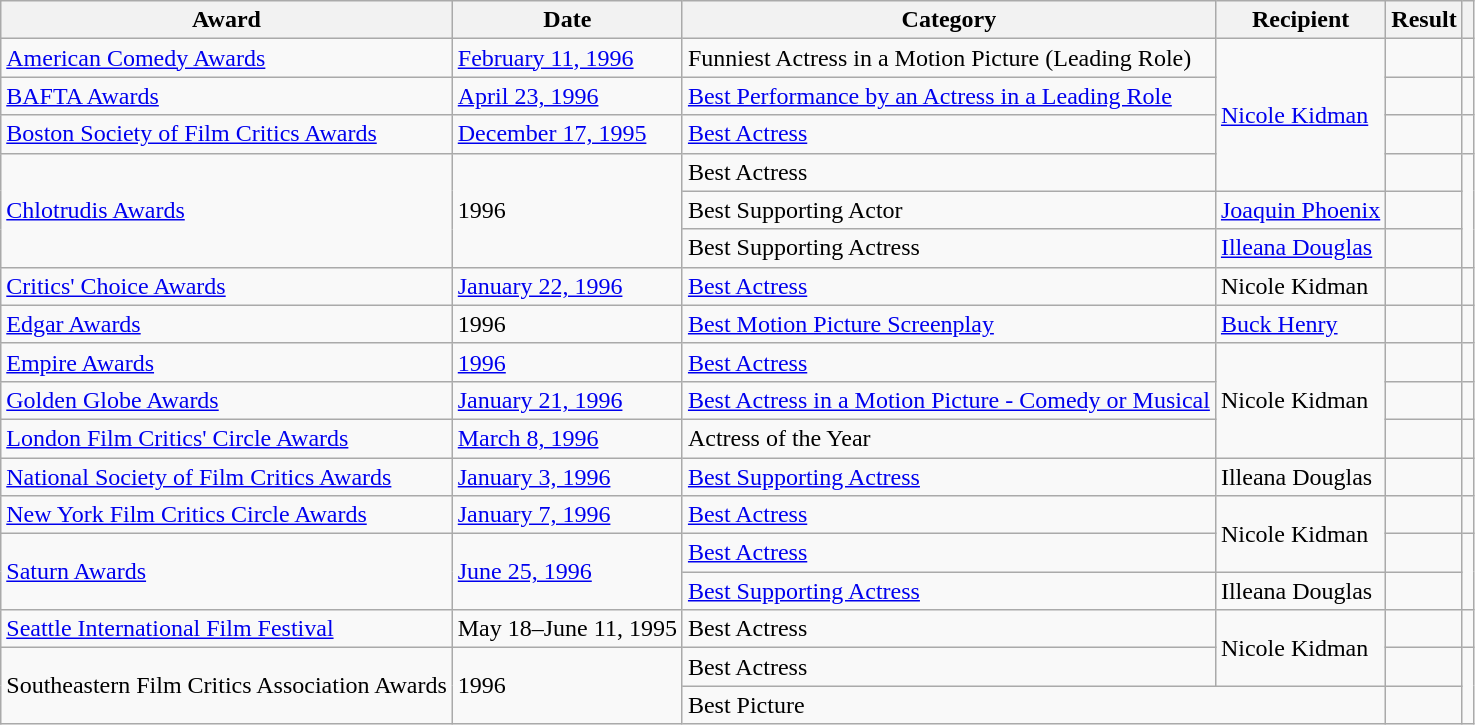<table class="wikitable sortable">
<tr>
<th>Award</th>
<th>Date</th>
<th>Category</th>
<th>Recipient</th>
<th>Result</th>
<th></th>
</tr>
<tr>
<td><a href='#'>American Comedy Awards</a></td>
<td><a href='#'>February 11, 1996</a></td>
<td>Funniest Actress in a Motion Picture (Leading Role)</td>
<td rowspan="4"><a href='#'>Nicole Kidman</a></td>
<td></td>
<td align="center"></td>
</tr>
<tr>
<td><a href='#'>BAFTA Awards</a></td>
<td><a href='#'>April 23, 1996</a></td>
<td><a href='#'>Best Performance by an Actress in a Leading Role</a></td>
<td></td>
<td align="center"></td>
</tr>
<tr>
<td><a href='#'>Boston Society of Film Critics Awards</a></td>
<td><a href='#'>December 17, 1995</a></td>
<td><a href='#'>Best Actress</a></td>
<td></td>
<td align="center"></td>
</tr>
<tr>
<td rowspan="3"><a href='#'>Chlotrudis Awards</a></td>
<td rowspan="3">1996</td>
<td>Best Actress</td>
<td></td>
<td rowspan="3" align="center"></td>
</tr>
<tr>
<td>Best Supporting Actor</td>
<td><a href='#'>Joaquin Phoenix</a></td>
<td></td>
</tr>
<tr>
<td>Best Supporting Actress</td>
<td><a href='#'>Illeana Douglas</a></td>
<td></td>
</tr>
<tr>
<td><a href='#'>Critics' Choice Awards</a></td>
<td><a href='#'>January 22, 1996</a></td>
<td><a href='#'>Best Actress</a></td>
<td>Nicole Kidman</td>
<td></td>
<td align="center"></td>
</tr>
<tr>
<td><a href='#'>Edgar Awards</a></td>
<td>1996</td>
<td><a href='#'>Best Motion Picture Screenplay</a></td>
<td><a href='#'>Buck Henry</a></td>
<td></td>
<td align="center"></td>
</tr>
<tr>
<td><a href='#'>Empire Awards</a></td>
<td><a href='#'>1996</a></td>
<td><a href='#'>Best Actress</a></td>
<td rowspan="3">Nicole Kidman</td>
<td></td>
<td align="center"></td>
</tr>
<tr>
<td><a href='#'>Golden Globe Awards</a></td>
<td><a href='#'>January 21, 1996</a></td>
<td><a href='#'>Best Actress in a Motion Picture - Comedy or Musical</a></td>
<td></td>
<td align="center"></td>
</tr>
<tr>
<td><a href='#'>London Film Critics' Circle Awards</a></td>
<td><a href='#'>March 8, 1996</a></td>
<td>Actress of the Year</td>
<td></td>
<td align="center"></td>
</tr>
<tr>
<td><a href='#'>National Society of Film Critics Awards</a></td>
<td><a href='#'>January 3, 1996</a></td>
<td><a href='#'>Best Supporting Actress</a></td>
<td>Illeana Douglas</td>
<td></td>
<td align="center"></td>
</tr>
<tr>
<td><a href='#'>New York Film Critics Circle Awards</a></td>
<td><a href='#'>January 7, 1996</a></td>
<td><a href='#'>Best Actress</a></td>
<td rowspan="2">Nicole Kidman</td>
<td></td>
<td align="center"></td>
</tr>
<tr>
<td rowspan="2"><a href='#'>Saturn Awards</a></td>
<td rowspan="2"><a href='#'>June 25, 1996</a></td>
<td><a href='#'>Best Actress</a></td>
<td></td>
<td rowspan="2" align="center"></td>
</tr>
<tr>
<td><a href='#'>Best Supporting Actress</a></td>
<td>Illeana Douglas</td>
<td></td>
</tr>
<tr>
<td><a href='#'>Seattle International Film Festival</a></td>
<td>May 18–June 11, 1995</td>
<td>Best Actress</td>
<td rowspan="2">Nicole Kidman</td>
<td></td>
<td align="center"></td>
</tr>
<tr>
<td rowspan="2">Southeastern Film Critics Association Awards</td>
<td rowspan="2">1996</td>
<td>Best Actress</td>
<td></td>
<td rowspan="2" align="center"></td>
</tr>
<tr>
<td colspan="2">Best Picture</td>
<td></td>
</tr>
</table>
